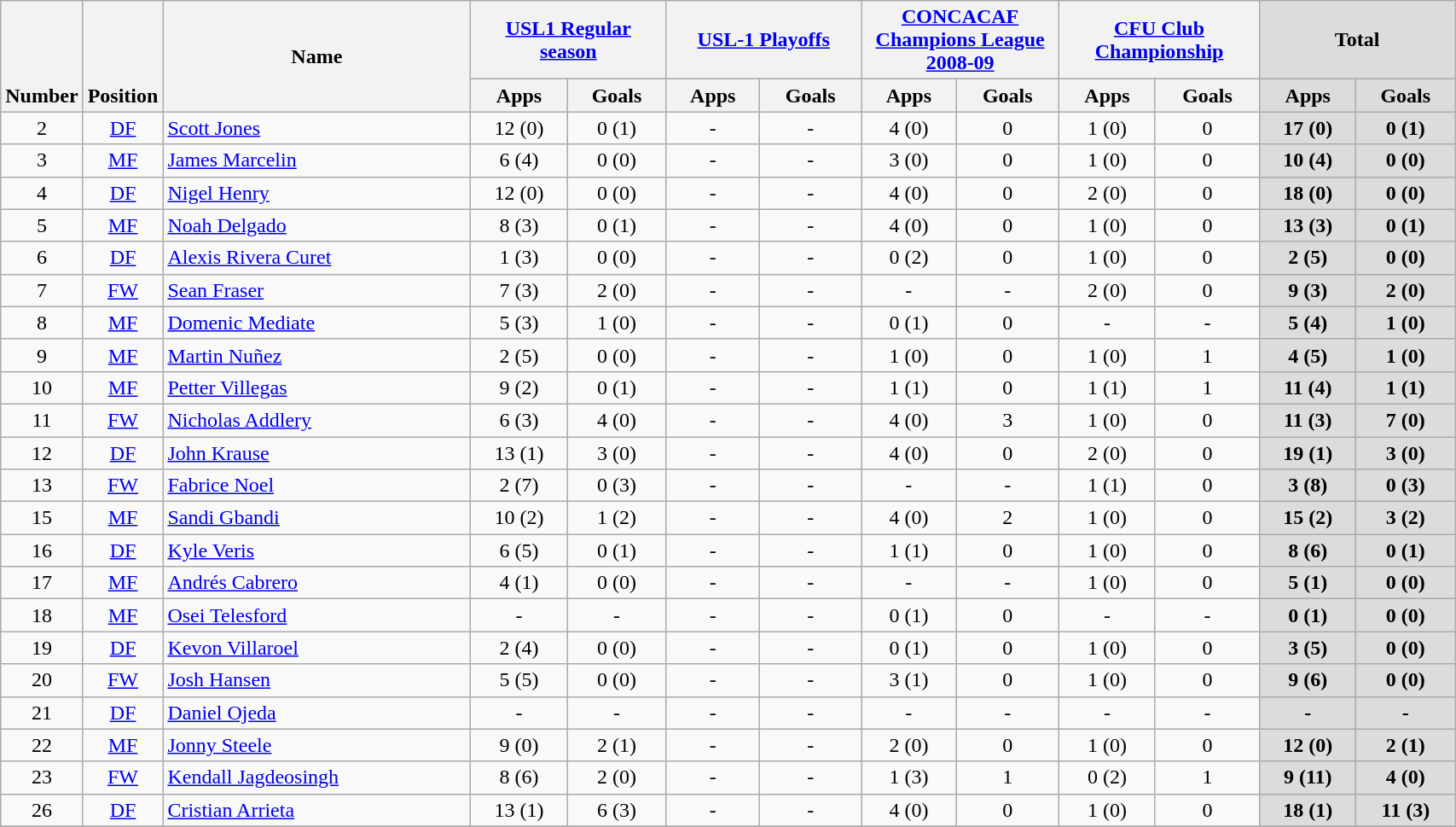<table class="wikitable" style="text-align:center" width=90%>
<tr>
<th rowspan="2" valign="bottom">Number</th>
<th rowspan="2" valign="bottom">Position</th>
<th rowspan="2" width=25%>Name</th>
<th colspan="2" width=15%><a href='#'>USL1 Regular season</a></th>
<th colspan="2" width=15%><a href='#'>USL-1 Playoffs</a></th>
<th colspan="2" width=15%><a href='#'>CONCACAF Champions League 2008-09</a></th>
<th colspan="2" width=15%><a href='#'>CFU Club Championship</a></th>
<th colspan="2" width=15% style="background: #DCDCDC">Total</th>
</tr>
<tr>
<th>Apps</th>
<th>Goals</th>
<th>Apps</th>
<th>Goals</th>
<th>Apps</th>
<th>Goals</th>
<th>Apps</th>
<th>Goals</th>
<th style="background: #DCDCDC">Apps</th>
<th style="background: #DCDCDC">Goals</th>
</tr>
<tr>
<td align="center">2</td>
<td align="center"><a href='#'>DF</a></td>
<td align="left"> <a href='#'>Scott Jones</a></td>
<td>12 (0)</td>
<td>0 (1)</td>
<td>-</td>
<td>-</td>
<td>4 (0)</td>
<td>0</td>
<td>1 (0)</td>
<td>0</td>
<td style="background: #DCDCDC"><strong>17 (0)</strong></td>
<td style="background: #DCDCDC"><strong>0 (1)</strong></td>
</tr>
<tr>
<td align="center">3</td>
<td align="center"><a href='#'>MF</a></td>
<td align="left"> <a href='#'>James Marcelin</a></td>
<td>6 (4)</td>
<td>0 (0)</td>
<td>-</td>
<td>-</td>
<td>3 (0)</td>
<td>0</td>
<td>1 (0)</td>
<td>0</td>
<td style="background: #DCDCDC"><strong>10 (4)</strong></td>
<td style="background: #DCDCDC"><strong>0 (0)</strong></td>
</tr>
<tr>
<td align="center">4</td>
<td align="center"><a href='#'>DF</a></td>
<td align="left"> <a href='#'>Nigel Henry</a></td>
<td>12 (0)</td>
<td>0 (0)</td>
<td>-</td>
<td>-</td>
<td>4 (0)</td>
<td>0</td>
<td>2 (0)</td>
<td>0</td>
<td style="background: #DCDCDC"><strong>18 (0)</strong></td>
<td style="background: #DCDCDC"><strong>0 (0)</strong></td>
</tr>
<tr>
<td align="center">5</td>
<td align="center"><a href='#'>MF</a></td>
<td align="left"> <a href='#'>Noah Delgado</a></td>
<td>8 (3)</td>
<td>0 (1)</td>
<td>-</td>
<td>-</td>
<td>4 (0)</td>
<td>0</td>
<td>1 (0)</td>
<td>0</td>
<td style="background: #DCDCDC"><strong>13 (3)</strong></td>
<td style="background: #DCDCDC"><strong>0 (1)</strong></td>
</tr>
<tr>
<td align="center">6</td>
<td align="center"><a href='#'>DF</a></td>
<td align="left"> <a href='#'>Alexis Rivera Curet</a></td>
<td>1 (3)</td>
<td>0 (0)</td>
<td>-</td>
<td>-</td>
<td>0 (2)</td>
<td>0</td>
<td>1 (0)</td>
<td>0</td>
<td style="background: #DCDCDC"><strong>2 (5)</strong></td>
<td style="background: #DCDCDC"><strong>0 (0)</strong></td>
</tr>
<tr>
<td align="center">7</td>
<td align="center"><a href='#'>FW</a></td>
<td align="left"> <a href='#'>Sean Fraser</a></td>
<td>7 (3)</td>
<td>2 (0)</td>
<td>-</td>
<td>-</td>
<td>-</td>
<td>-</td>
<td>2 (0)</td>
<td>0</td>
<td style="background: #DCDCDC"><strong>9 (3)</strong></td>
<td style="background: #DCDCDC"><strong>2 (0)</strong></td>
</tr>
<tr>
<td align="center">8</td>
<td align="center"><a href='#'>MF</a></td>
<td align="left"> <a href='#'>Domenic Mediate</a></td>
<td>5 (3)</td>
<td>1 (0)</td>
<td>-</td>
<td>-</td>
<td>0 (1)</td>
<td>0</td>
<td>-</td>
<td>-</td>
<td style="background: #DCDCDC"><strong>5 (4)</strong></td>
<td style="background: #DCDCDC"><strong>1 (0)</strong></td>
</tr>
<tr>
<td align="center">9</td>
<td align="center"><a href='#'>MF</a></td>
<td align="left"> <a href='#'>Martin Nuñez</a></td>
<td>2 (5)</td>
<td>0 (0)</td>
<td>-</td>
<td>-</td>
<td>1 (0)</td>
<td>0</td>
<td>1 (0)</td>
<td>1</td>
<td style="background: #DCDCDC"><strong>4 (5)</strong></td>
<td style="background: #DCDCDC"><strong>1 (0)</strong></td>
</tr>
<tr>
<td align="center">10</td>
<td align="center"><a href='#'>MF</a></td>
<td align="left"> <a href='#'>Petter Villegas</a></td>
<td>9 (2)</td>
<td>0 (1)</td>
<td>-</td>
<td>-</td>
<td>1 (1)</td>
<td>0</td>
<td>1 (1)</td>
<td>1</td>
<td style="background: #DCDCDC"><strong>11 (4)</strong></td>
<td style="background: #DCDCDC"><strong>1 (1)</strong></td>
</tr>
<tr>
<td align="center">11</td>
<td align="center"><a href='#'>FW</a></td>
<td align="left"> <a href='#'>Nicholas Addlery</a></td>
<td>6 (3)</td>
<td>4 (0)</td>
<td>-</td>
<td>-</td>
<td>4 (0)</td>
<td>3</td>
<td>1 (0)</td>
<td>0</td>
<td style="background: #DCDCDC"><strong>11 (3)</strong></td>
<td style="background: #DCDCDC"><strong>7 (0)</strong></td>
</tr>
<tr>
<td align="center">12</td>
<td align="center"><a href='#'>DF</a></td>
<td align="left"> <a href='#'>John Krause</a></td>
<td>13 (1)</td>
<td>3 (0)</td>
<td>-</td>
<td>-</td>
<td>4 (0)</td>
<td>0</td>
<td>2 (0)</td>
<td>0</td>
<td style="background: #DCDCDC"><strong>19 (1)</strong></td>
<td style="background: #DCDCDC"><strong>3 (0)</strong></td>
</tr>
<tr>
<td align="center">13</td>
<td align="center"><a href='#'>FW</a></td>
<td align="left"> <a href='#'>Fabrice Noel</a></td>
<td>2 (7)</td>
<td>0 (3)</td>
<td>-</td>
<td>-</td>
<td>-</td>
<td>-</td>
<td>1 (1)</td>
<td>0</td>
<td style="background: #DCDCDC"><strong>3 (8)</strong></td>
<td style="background: #DCDCDC"><strong>0 (3)</strong></td>
</tr>
<tr>
<td align="center">15</td>
<td align="center"><a href='#'>MF</a></td>
<td align="left"> <a href='#'>Sandi Gbandi</a></td>
<td>10 (2)</td>
<td>1 (2)</td>
<td>-</td>
<td>-</td>
<td>4 (0)</td>
<td>2</td>
<td>1 (0)</td>
<td>0</td>
<td style="background: #DCDCDC"><strong>15 (2)</strong></td>
<td style="background: #DCDCDC"><strong>3 (2)</strong></td>
</tr>
<tr>
<td align="center">16</td>
<td align="center"><a href='#'>DF</a></td>
<td align="left"> <a href='#'>Kyle Veris</a></td>
<td>6 (5)</td>
<td>0 (1)</td>
<td>-</td>
<td>-</td>
<td>1 (1)</td>
<td>0</td>
<td>1 (0)</td>
<td>0</td>
<td style="background: #DCDCDC"><strong>8 (6)</strong></td>
<td style="background: #DCDCDC"><strong>0 (1)</strong></td>
</tr>
<tr>
<td align="center">17</td>
<td align="center"><a href='#'>MF</a></td>
<td align="left"> <a href='#'>Andrés Cabrero</a></td>
<td>4 (1)</td>
<td>0 (0)</td>
<td>-</td>
<td>-</td>
<td>-</td>
<td>-</td>
<td>1 (0)</td>
<td>0</td>
<td style="background: #DCDCDC"><strong>5 (1)</strong></td>
<td style="background: #DCDCDC"><strong>0 (0)</strong></td>
</tr>
<tr>
<td align="center">18</td>
<td align="center"><a href='#'>MF</a></td>
<td align="left"> <a href='#'>Osei Telesford</a></td>
<td>-</td>
<td>-</td>
<td>-</td>
<td>-</td>
<td>0 (1)</td>
<td>0</td>
<td>-</td>
<td>-</td>
<td style="background: #DCDCDC"><strong>0 (1)</strong></td>
<td style="background: #DCDCDC"><strong>0 (0)</strong></td>
</tr>
<tr>
<td align="center">19</td>
<td align="center"><a href='#'>DF</a></td>
<td align="left"> <a href='#'>Kevon Villaroel</a></td>
<td>2 (4)</td>
<td>0 (0)</td>
<td>-</td>
<td>-</td>
<td>0 (1)</td>
<td>0</td>
<td>1 (0)</td>
<td>0</td>
<td style="background: #DCDCDC"><strong>3 (5)</strong></td>
<td style="background: #DCDCDC"><strong>0 (0)</strong></td>
</tr>
<tr>
<td align="center">20</td>
<td align="center"><a href='#'>FW</a></td>
<td align="left"> <a href='#'>Josh Hansen</a></td>
<td>5 (5)</td>
<td>0 (0)</td>
<td>-</td>
<td>-</td>
<td>3 (1)</td>
<td>0</td>
<td>1 (0)</td>
<td>0</td>
<td style="background: #DCDCDC"><strong>9 (6)</strong></td>
<td style="background: #DCDCDC"><strong>0 (0)</strong></td>
</tr>
<tr>
<td align="center">21</td>
<td align="center"><a href='#'>DF</a></td>
<td align="left"> <a href='#'>Daniel Ojeda</a></td>
<td>-</td>
<td>-</td>
<td>-</td>
<td>-</td>
<td>-</td>
<td>-</td>
<td>-</td>
<td>-</td>
<td style="background: #DCDCDC"><strong>-</strong></td>
<td style="background: #DCDCDC"><strong>-</strong></td>
</tr>
<tr>
<td align="center">22</td>
<td align="center"><a href='#'>MF</a></td>
<td align="left"> <a href='#'>Jonny Steele</a></td>
<td>9 (0)</td>
<td>2 (1)</td>
<td>-</td>
<td>-</td>
<td>2 (0)</td>
<td>0</td>
<td>1 (0)</td>
<td>0</td>
<td style="background: #DCDCDC"><strong>12 (0)</strong></td>
<td style="background: #DCDCDC"><strong>2 (1)</strong></td>
</tr>
<tr>
<td align="center">23</td>
<td align="center"><a href='#'>FW</a></td>
<td align="left"> <a href='#'>Kendall Jagdeosingh</a></td>
<td>8 (6)</td>
<td>2 (0)</td>
<td>-</td>
<td>-</td>
<td>1 (3)</td>
<td>1</td>
<td>0 (2)</td>
<td>1</td>
<td style="background: #DCDCDC"><strong>9 (11)</strong></td>
<td style="background: #DCDCDC"><strong>4 (0)</strong></td>
</tr>
<tr>
<td align="center">26</td>
<td align="center"><a href='#'>DF</a></td>
<td align="left"> <a href='#'>Cristian Arrieta</a></td>
<td>13 (1)</td>
<td>6 (3)</td>
<td>-</td>
<td>-</td>
<td>4 (0)</td>
<td>0</td>
<td>1 (0)</td>
<td>0</td>
<td style="background: #DCDCDC"><strong>18 (1)</strong></td>
<td style="background: #DCDCDC"><strong>11 (3)</strong></td>
</tr>
<tr>
</tr>
</table>
